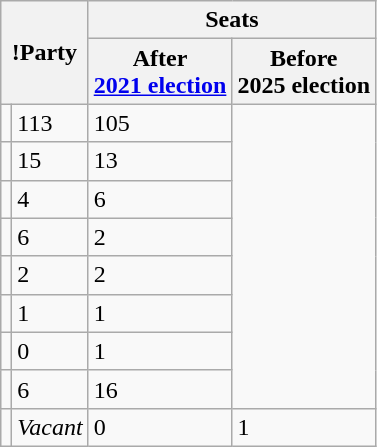<table class="wikitable">
<tr>
<th colspan=2 rowspan=2>!Party</th>
<th colspan=2>Seats</th>
</tr>
<tr>
<th>After<br><a href='#'>2021 election</a></th>
<th>Before<br>2025 election</th>
</tr>
<tr>
<td></td>
<td>113</td>
<td>105</td>
</tr>
<tr>
<td></td>
<td>15</td>
<td>13</td>
</tr>
<tr>
<td></td>
<td>4</td>
<td>6</td>
</tr>
<tr>
<td></td>
<td>6</td>
<td>2</td>
</tr>
<tr>
<td></td>
<td>2</td>
<td>2</td>
</tr>
<tr>
<td></td>
<td>1</td>
<td>1</td>
</tr>
<tr>
<td></td>
<td>0</td>
<td>1</td>
</tr>
<tr>
<td></td>
<td>6</td>
<td>16</td>
</tr>
<tr>
<td></td>
<td><em>Vacant</em></td>
<td>0</td>
<td>1</td>
</tr>
</table>
